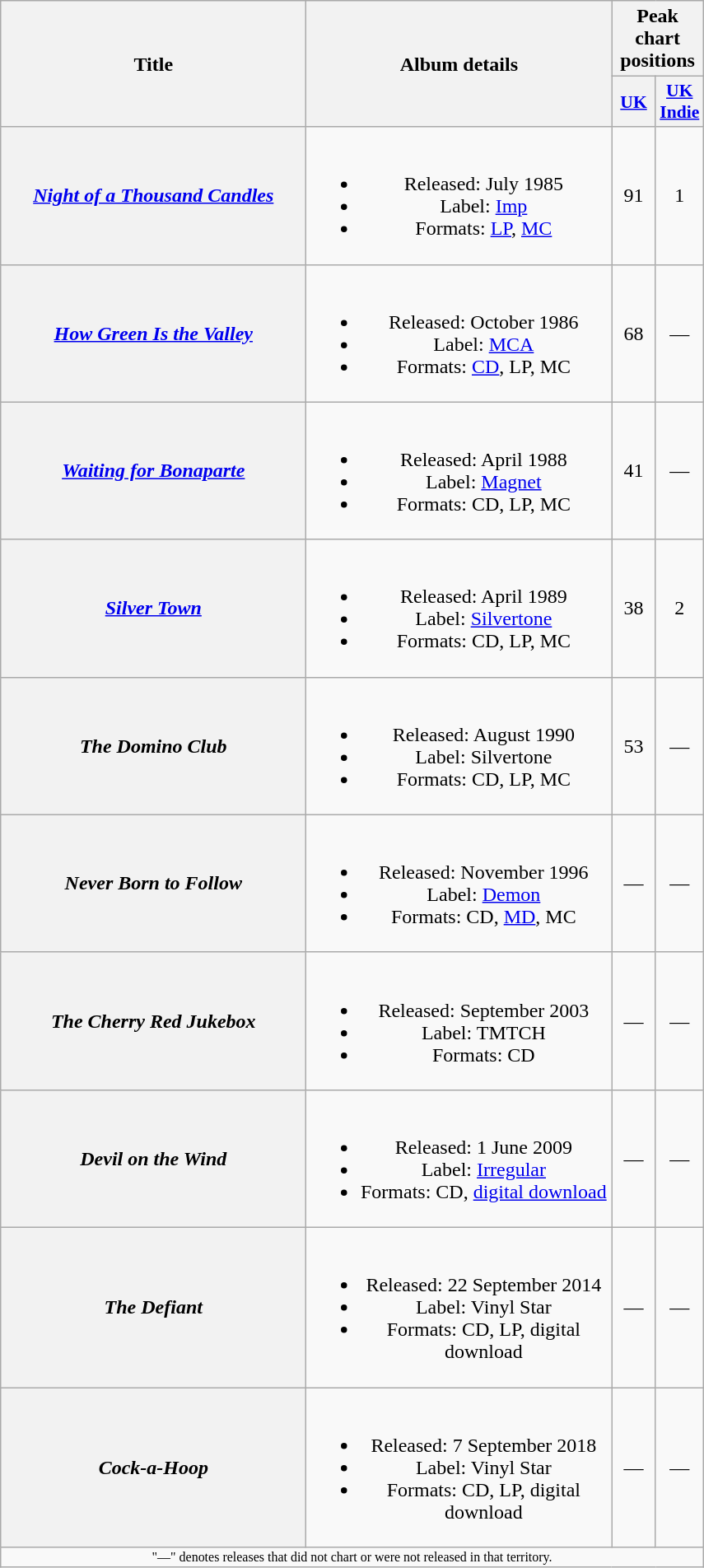<table class="wikitable plainrowheaders" style="text-align:center;">
<tr>
<th rowspan="2" scope="col" style="width:15em;">Title</th>
<th rowspan="2" scope="col" style="width:15em;">Album details</th>
<th colspan="2">Peak chart positions</th>
</tr>
<tr>
<th scope="col" style="width:2em;font-size:90%;"><a href='#'>UK</a><br></th>
<th scope="col" style="width:2em;font-size:90%;"><a href='#'>UK Indie</a><br></th>
</tr>
<tr>
<th scope="row"><em><a href='#'>Night of a Thousand Candles</a></em></th>
<td><br><ul><li>Released: July 1985</li><li>Label: <a href='#'>Imp</a></li><li>Formats: <a href='#'>LP</a>, <a href='#'>MC</a></li></ul></td>
<td>91</td>
<td>1</td>
</tr>
<tr>
<th scope="row"><em><a href='#'>How Green Is the Valley</a></em></th>
<td><br><ul><li>Released: October 1986</li><li>Label: <a href='#'>MCA</a></li><li>Formats: <a href='#'>CD</a>, LP, MC</li></ul></td>
<td>68</td>
<td>—</td>
</tr>
<tr>
<th scope="row"><em><a href='#'>Waiting for Bonaparte</a></em></th>
<td><br><ul><li>Released: April 1988</li><li>Label: <a href='#'>Magnet</a></li><li>Formats: CD, LP, MC</li></ul></td>
<td>41</td>
<td>—</td>
</tr>
<tr>
<th scope="row"><em><a href='#'>Silver Town</a></em></th>
<td><br><ul><li>Released: April 1989</li><li>Label: <a href='#'>Silvertone</a></li><li>Formats: CD, LP, MC</li></ul></td>
<td>38</td>
<td>2</td>
</tr>
<tr>
<th scope="row"><em>The Domino Club</em></th>
<td><br><ul><li>Released: August 1990</li><li>Label: Silvertone</li><li>Formats: CD, LP, MC</li></ul></td>
<td>53</td>
<td>—</td>
</tr>
<tr>
<th scope="row"><em>Never Born to Follow</em></th>
<td><br><ul><li>Released: November 1996</li><li>Label: <a href='#'>Demon</a></li><li>Formats: CD, <a href='#'>MD</a>, MC</li></ul></td>
<td>—</td>
<td>—</td>
</tr>
<tr>
<th scope="row"><em>The Cherry Red Jukebox</em></th>
<td><br><ul><li>Released: September 2003</li><li>Label: TMTCH</li><li>Formats: CD</li></ul></td>
<td>—</td>
<td>—</td>
</tr>
<tr>
<th scope="row"><em>Devil on the Wind</em></th>
<td><br><ul><li>Released: 1 June 2009</li><li>Label: <a href='#'>Irregular</a></li><li>Formats: CD, <a href='#'>digital download</a></li></ul></td>
<td>—</td>
<td>—</td>
</tr>
<tr>
<th scope="row"><em>The Defiant</em></th>
<td><br><ul><li>Released: 22 September 2014</li><li>Label: Vinyl Star</li><li>Formats: CD, LP, digital download</li></ul></td>
<td>—</td>
<td>—</td>
</tr>
<tr>
<th scope="row"><em>Cock-a-Hoop</em></th>
<td><br><ul><li>Released: 7 September 2018</li><li>Label: Vinyl Star</li><li>Formats: CD, LP, digital download</li></ul></td>
<td>—</td>
<td>—</td>
</tr>
<tr>
<td colspan="4" style="font-size:8pt">"—" denotes releases that did not chart or were not released in that territory.</td>
</tr>
</table>
